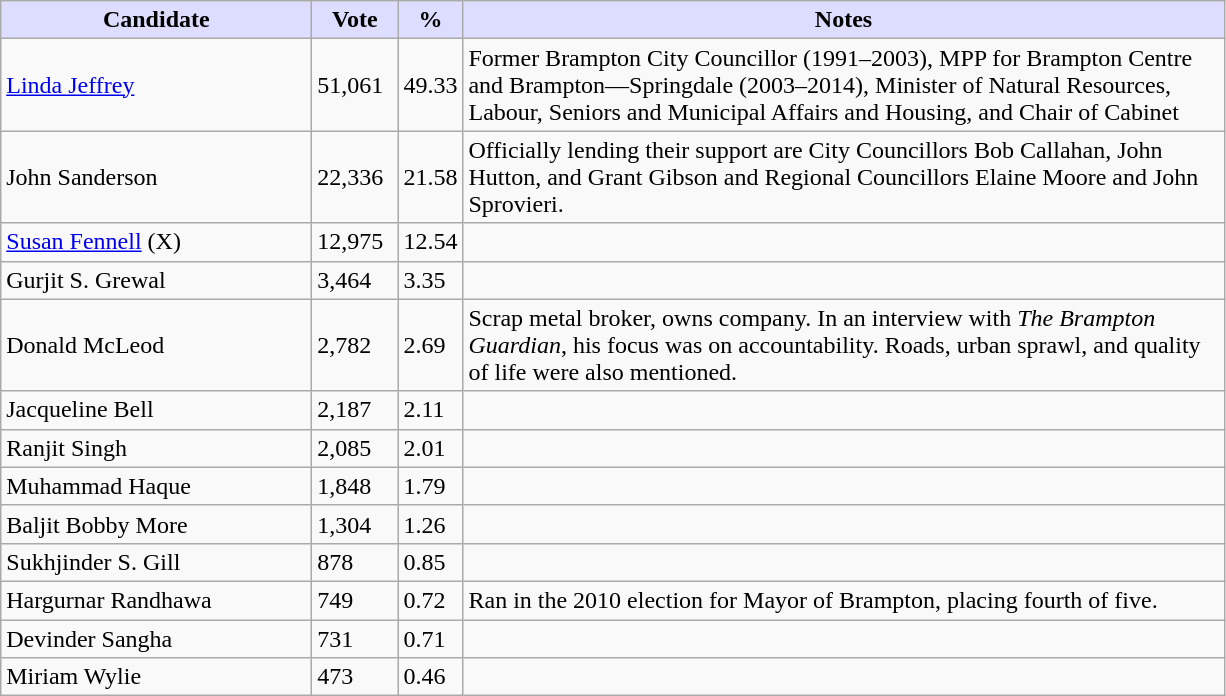<table class="wikitable">
<tr>
<th style="background:#ddf; width:200px;">Candidate </th>
<th style="background:#ddf; width:50px;">Vote</th>
<th style="background:#ddf; width:30px;">%</th>
<th style="background:#ddf; width:500px;">Notes</th>
</tr>
<tr>
<td><a href='#'>Linda Jeffrey</a></td>
<td>51,061</td>
<td>49.33</td>
<td>Former Brampton City Councillor (1991–2003), MPP for Brampton Centre and Brampton—Springdale (2003–2014), Minister of Natural Resources, Labour, Seniors and Municipal Affairs and Housing, and Chair of Cabinet</td>
</tr>
<tr>
<td>John Sanderson</td>
<td>22,336</td>
<td>21.58</td>
<td>Officially lending their support are City Councillors Bob Callahan, John Hutton, and Grant Gibson and Regional Councillors Elaine Moore and John Sprovieri.</td>
</tr>
<tr>
<td><a href='#'>Susan Fennell</a> (X)</td>
<td>12,975</td>
<td>12.54</td>
<td></td>
</tr>
<tr>
<td>Gurjit S. Grewal</td>
<td>3,464</td>
<td>3.35</td>
<td></td>
</tr>
<tr>
<td>Donald McLeod</td>
<td>2,782</td>
<td>2.69</td>
<td>Scrap metal broker, owns company. In an interview with <em>The Brampton Guardian</em>, his focus was on accountability. Roads, urban sprawl, and quality of life were also mentioned.</td>
</tr>
<tr>
<td>Jacqueline Bell</td>
<td>2,187</td>
<td>2.11</td>
<td></td>
</tr>
<tr>
<td>Ranjit Singh</td>
<td>2,085</td>
<td>2.01</td>
<td></td>
</tr>
<tr>
<td>Muhammad Haque</td>
<td>1,848</td>
<td>1.79</td>
<td></td>
</tr>
<tr>
<td>Baljit Bobby More</td>
<td>1,304</td>
<td>1.26</td>
<td></td>
</tr>
<tr>
<td>Sukhjinder S. Gill</td>
<td>878</td>
<td>0.85</td>
<td></td>
</tr>
<tr>
<td>Hargurnar Randhawa</td>
<td>749</td>
<td>0.72</td>
<td>Ran in the 2010 election for Mayor of Brampton, placing fourth of five.</td>
</tr>
<tr>
<td>Devinder Sangha</td>
<td>731</td>
<td>0.71</td>
<td></td>
</tr>
<tr>
<td>Miriam Wylie</td>
<td>473</td>
<td>0.46</td>
<td></td>
</tr>
</table>
